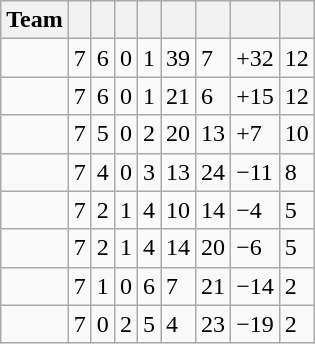<table class="wikitable">
<tr>
<th>Team</th>
<th></th>
<th></th>
<th></th>
<th></th>
<th></th>
<th></th>
<th></th>
<th></th>
</tr>
<tr>
<td></td>
<td>7</td>
<td>6</td>
<td>0</td>
<td>1</td>
<td>39</td>
<td>7</td>
<td>+32</td>
<td>12</td>
</tr>
<tr>
<td></td>
<td>7</td>
<td>6</td>
<td>0</td>
<td>1</td>
<td>21</td>
<td>6</td>
<td>+15</td>
<td>12</td>
</tr>
<tr>
<td></td>
<td>7</td>
<td>5</td>
<td>0</td>
<td>2</td>
<td>20</td>
<td>13</td>
<td>+7</td>
<td>10</td>
</tr>
<tr>
<td></td>
<td>7</td>
<td>4</td>
<td>0</td>
<td>3</td>
<td>13</td>
<td>24</td>
<td>−11</td>
<td>8</td>
</tr>
<tr>
<td></td>
<td>7</td>
<td>2</td>
<td>1</td>
<td>4</td>
<td>10</td>
<td>14</td>
<td>−4</td>
<td>5</td>
</tr>
<tr>
<td></td>
<td>7</td>
<td>2</td>
<td>1</td>
<td>4</td>
<td>14</td>
<td>20</td>
<td>−6</td>
<td>5</td>
</tr>
<tr>
<td></td>
<td>7</td>
<td>1</td>
<td>0</td>
<td>6</td>
<td>7</td>
<td>21</td>
<td>−14</td>
<td>2</td>
</tr>
<tr>
<td></td>
<td>7</td>
<td>0</td>
<td>2</td>
<td>5</td>
<td>4</td>
<td>23</td>
<td>−19</td>
<td>2</td>
</tr>
</table>
